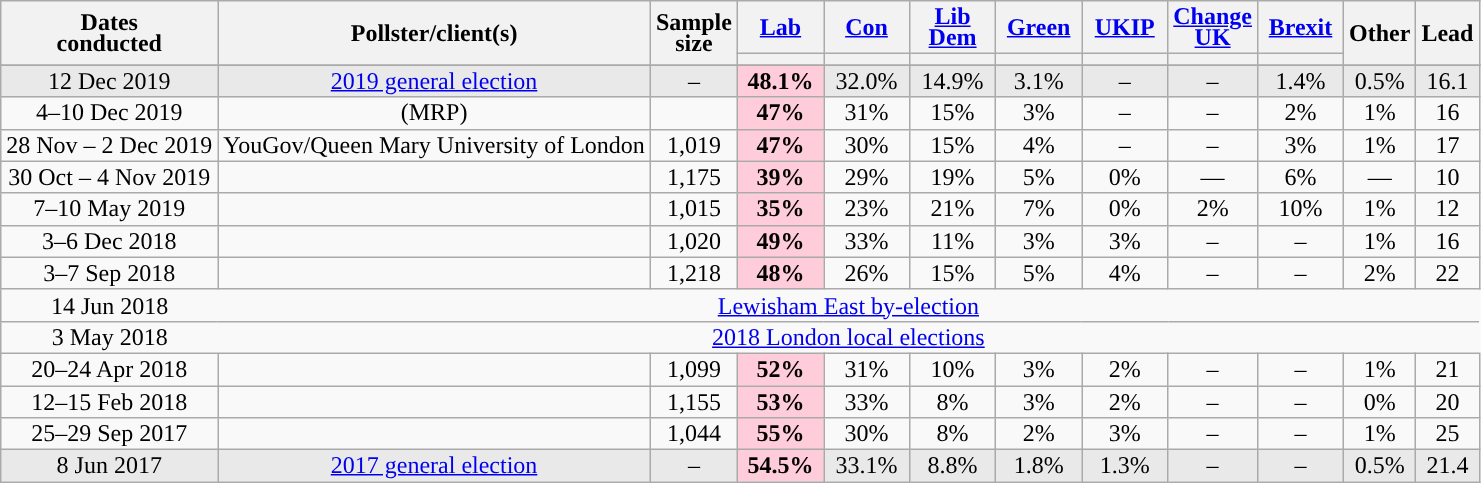<table class="wikitable sortable mw-datatable" style="text-align:center;line-height:14px;">
<tr>
<th rowspan="2">Dates<br>conducted</th>
<th rowspan="2">Pollster/client(s)</th>
<th data-sort-type="number" rowspan="2">Sample<br>size</th>
<th class="unsortable" style="width:50px;"><a href='#'>Lab</a></th>
<th class="unsortable" style="width:50px;"><a href='#'>Con</a></th>
<th class="unsortable" style="width:50px;"><a href='#'>Lib Dem</a></th>
<th class="unsortable" style="width:50px;"><a href='#'>Green</a></th>
<th class="unsortable" style="width:50px;"><a href='#'>UKIP</a></th>
<th class="unsortable" style="width:50px;"><a href='#'>Change UK</a></th>
<th class="unsortable" style="width:50px;"><a href='#'>Brexit</a></th>
<th class="unsortable" rowspan="2">Other</th>
<th data-sort-type="number" rowspan="2">Lead</th>
</tr>
<tr>
<th data-sort-type="number" style="background:"></th>
<th data-sort-type="number" style="background:"></th>
<th data-sort-type="number" style="background:"></th>
<th data-sort-type="number" style="background:"></th>
<th data-sort-type="number" style="background:"></th>
<th data-sort-type="number" style="background:"></th>
<th data-sort-type="number" style="background:"></th>
</tr>
<tr>
</tr>
<tr style="background:#E9E9E9;">
<td>12 Dec 2019</td>
<td><a href='#'>2019 general election</a></td>
<td>–</td>
<td style="background:#FFCCD9;"><strong>48.1%</strong></td>
<td>32.0%</td>
<td>14.9%</td>
<td>3.1%</td>
<td>–</td>
<td>–</td>
<td>1.4%</td>
<td>0.5%</td>
<td style="background:">16.1</td>
</tr>
<tr>
<td data-sort-value="2019-12-10">4–10 Dec 2019</td>
<td> (MRP)</td>
<td></td>
<td style="background:#FFCCD9;"><strong>47%</strong></td>
<td>31%</td>
<td>15%</td>
<td>3%</td>
<td>–</td>
<td>–</td>
<td>2%</td>
<td>1%</td>
<td style="background:">16</td>
</tr>
<tr>
<td>28 Nov – 2 Dec 2019</td>
<td>YouGov/Queen Mary University of London</td>
<td>1,019</td>
<td style="background:#FFCCD9;"><strong>47%</strong></td>
<td>30%</td>
<td>15%</td>
<td>4%</td>
<td>–</td>
<td>–</td>
<td>3%</td>
<td>1%</td>
<td style="background:">17</td>
</tr>
<tr>
<td data-sort-value="2019-05-10">30 Oct – 4 Nov 2019</td>
<td></td>
<td>1,175</td>
<td style="background:#FFCCD9;"><strong>39%</strong></td>
<td>29%</td>
<td>19%</td>
<td>5%</td>
<td>0%</td>
<td>—</td>
<td>6%</td>
<td>—</td>
<td style="background:">10</td>
</tr>
<tr>
<td data-sort-value="2019-05-10">7–10 May 2019</td>
<td></td>
<td>1,015</td>
<td style="background:#FFCCD9;"><strong>35%</strong></td>
<td>23%</td>
<td>21%</td>
<td>7%</td>
<td>0%</td>
<td>2%</td>
<td>10%</td>
<td>1%</td>
<td style="background:">12</td>
</tr>
<tr>
<td data-sort-value="2018-12-06">3–6 Dec 2018</td>
<td></td>
<td>1,020</td>
<td style="background:#FFCCD9;"><strong>49%</strong></td>
<td>33%</td>
<td>11%</td>
<td>3%</td>
<td>3%</td>
<td>–</td>
<td>–</td>
<td>1%</td>
<td style="background:">16</td>
</tr>
<tr>
<td data-sort-value="2018-09-07">3–7 Sep 2018</td>
<td></td>
<td>1,218</td>
<td style="background:#FFCCD9;"><strong>48%</strong></td>
<td>26%</td>
<td>15%</td>
<td>5%</td>
<td>4%</td>
<td>–</td>
<td>–</td>
<td>2%</td>
<td style="background:">22</td>
</tr>
<tr>
<td style="border-right-style:hidden;" data-sort-value="2018-06-14">14 Jun 2018</td>
<td colspan="11" style="border-right-style:hidden;"><a href='#'>Lewisham East by-election</a></td>
</tr>
<tr>
<td style="border-right-style:hidden;" data-sort-value="2018-05-03">3 May 2018</td>
<td colspan="11" style="border-right-style:hidden;"><a href='#'>2018 London local elections</a></td>
</tr>
<tr>
<td data-sort-value="2018-04-24">20–24 Apr 2018</td>
<td></td>
<td>1,099</td>
<td style="background:#FFCCD9;"><strong>52%</strong></td>
<td>31%</td>
<td>10%</td>
<td>3%</td>
<td>2%</td>
<td>–</td>
<td>–</td>
<td>1%</td>
<td style="background:">21</td>
</tr>
<tr>
<td data-sort-value="2018-02-15">12–15 Feb 2018</td>
<td></td>
<td>1,155</td>
<td style="background:#FFCCD9;"><strong>53%</strong></td>
<td>33%</td>
<td>8%</td>
<td>3%</td>
<td>2%</td>
<td>–</td>
<td>–</td>
<td>0%</td>
<td style="background:">20</td>
</tr>
<tr>
<td data-sort-value="2017-09-29">25–29 Sep 2017</td>
<td></td>
<td>1,044</td>
<td style="background:#FFCCD9;"><strong>55%</strong></td>
<td>30%</td>
<td>8%</td>
<td>2%</td>
<td>3%</td>
<td>–</td>
<td>–</td>
<td>1%</td>
<td style="background:">25</td>
</tr>
<tr style="background:#E9E9E9;">
<td data-sort-value="2017-06-08">8 Jun 2017</td>
<td><a href='#'>2017 general election</a></td>
<td>–</td>
<td style="background:#FFCCD9;"><strong>54.5%</strong></td>
<td>33.1%</td>
<td>8.8%</td>
<td>1.8%</td>
<td>1.3%</td>
<td>–</td>
<td>–</td>
<td>0.5%</td>
<td style="background:">21.4</td>
</tr>
</table>
